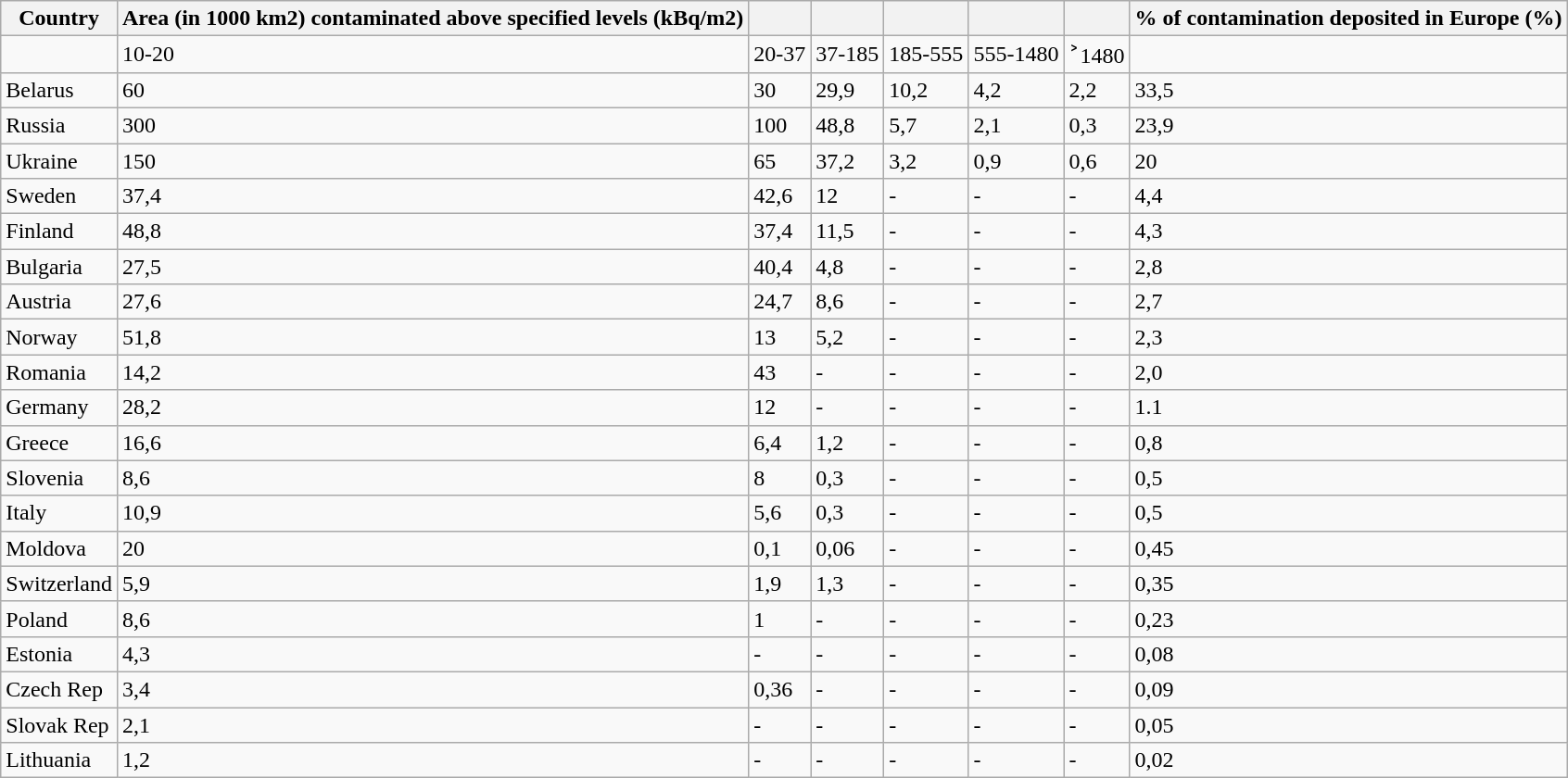<table class="wikitable">
<tr>
<th>Country</th>
<th>Area (in 1000 km2) contaminated above specified levels (kBq/m2)</th>
<th></th>
<th></th>
<th></th>
<th></th>
<th></th>
<th>% of contamination deposited in Europe (%)</th>
</tr>
<tr>
<td></td>
<td>10-20</td>
<td>20-37</td>
<td>37-185</td>
<td>185-555</td>
<td>555-1480</td>
<td>˃1480</td>
<td></td>
</tr>
<tr>
<td>Belarus</td>
<td>60</td>
<td>30</td>
<td>29,9</td>
<td>10,2</td>
<td>4,2</td>
<td>2,2</td>
<td>33,5</td>
</tr>
<tr>
<td>Russia</td>
<td>300</td>
<td>100</td>
<td>48,8</td>
<td>5,7</td>
<td>2,1</td>
<td>0,3</td>
<td>23,9</td>
</tr>
<tr>
<td>Ukraine</td>
<td>150</td>
<td>65</td>
<td>37,2</td>
<td>3,2</td>
<td>0,9</td>
<td>0,6</td>
<td>20</td>
</tr>
<tr>
<td>Sweden</td>
<td>37,4</td>
<td>42,6</td>
<td>12</td>
<td>-</td>
<td>-</td>
<td>-</td>
<td>4,4</td>
</tr>
<tr>
<td>Finland</td>
<td>48,8</td>
<td>37,4</td>
<td>11,5</td>
<td>-</td>
<td>-</td>
<td>-</td>
<td>4,3</td>
</tr>
<tr>
<td>Bulgaria</td>
<td>27,5</td>
<td>40,4</td>
<td>4,8</td>
<td>-</td>
<td>-</td>
<td>-</td>
<td>2,8</td>
</tr>
<tr>
<td>Austria</td>
<td>27,6</td>
<td>24,7</td>
<td>8,6</td>
<td>-</td>
<td>-</td>
<td>-</td>
<td>2,7</td>
</tr>
<tr>
<td>Norway</td>
<td>51,8</td>
<td>13</td>
<td>5,2</td>
<td>-</td>
<td>-</td>
<td>-</td>
<td>2,3</td>
</tr>
<tr>
<td>Romania</td>
<td>14,2</td>
<td>43</td>
<td>-</td>
<td>-</td>
<td>-</td>
<td>-</td>
<td>2,0</td>
</tr>
<tr>
<td>Germany</td>
<td>28,2</td>
<td>12</td>
<td>-</td>
<td>-</td>
<td>-</td>
<td>-</td>
<td>1.1</td>
</tr>
<tr>
<td>Greece</td>
<td>16,6</td>
<td>6,4</td>
<td>1,2</td>
<td>-</td>
<td>-</td>
<td>-</td>
<td>0,8</td>
</tr>
<tr>
<td>Slovenia</td>
<td>8,6</td>
<td>8</td>
<td>0,3</td>
<td>-</td>
<td>-</td>
<td>-</td>
<td>0,5</td>
</tr>
<tr>
<td>Italy</td>
<td>10,9</td>
<td>5,6</td>
<td>0,3</td>
<td>-</td>
<td>-</td>
<td>-</td>
<td>0,5</td>
</tr>
<tr>
<td>Moldova</td>
<td>20</td>
<td>0,1</td>
<td>0,06</td>
<td>-</td>
<td>-</td>
<td>-</td>
<td>0,45</td>
</tr>
<tr>
<td>Switzerland</td>
<td>5,9</td>
<td>1,9</td>
<td>1,3</td>
<td>-</td>
<td>-</td>
<td>-</td>
<td>0,35</td>
</tr>
<tr>
<td>Poland</td>
<td>8,6</td>
<td>1</td>
<td>-</td>
<td>-</td>
<td>-</td>
<td>-</td>
<td>0,23</td>
</tr>
<tr>
<td>Estonia</td>
<td>4,3</td>
<td>-</td>
<td>-</td>
<td>-</td>
<td>-</td>
<td>-</td>
<td>0,08</td>
</tr>
<tr>
<td>Czech Rep</td>
<td>3,4</td>
<td>0,36</td>
<td>-</td>
<td>-</td>
<td>-</td>
<td>-</td>
<td>0,09</td>
</tr>
<tr>
<td>Slovak Rep</td>
<td>2,1</td>
<td>-</td>
<td>-</td>
<td>-</td>
<td>-</td>
<td>-</td>
<td>0,05</td>
</tr>
<tr>
<td>Lithuania</td>
<td>1,2</td>
<td>-</td>
<td>-</td>
<td>-</td>
<td>-</td>
<td>-</td>
<td>0,02</td>
</tr>
</table>
